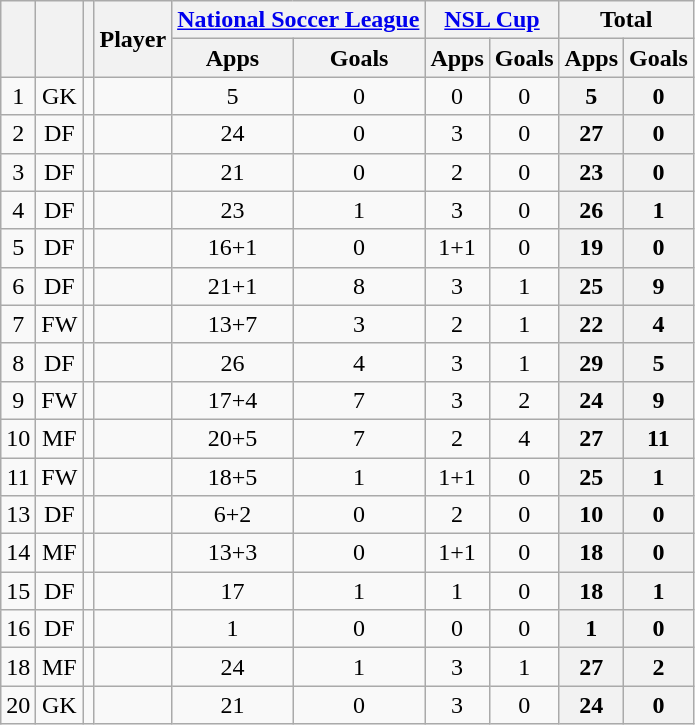<table class="wikitable sortable" style="text-align:center">
<tr>
<th rowspan="2"></th>
<th rowspan="2"></th>
<th rowspan="2"></th>
<th rowspan="2">Player</th>
<th colspan="2"><a href='#'>National Soccer League</a></th>
<th colspan="2"><a href='#'>NSL Cup</a></th>
<th colspan="2">Total</th>
</tr>
<tr>
<th>Apps</th>
<th>Goals</th>
<th>Apps</th>
<th>Goals</th>
<th>Apps</th>
<th>Goals</th>
</tr>
<tr>
<td>1</td>
<td>GK</td>
<td></td>
<td align="left"><br></td>
<td>5</td>
<td>0<br></td>
<td>0</td>
<td>0<br></td>
<th>5</th>
<th>0</th>
</tr>
<tr>
<td>2</td>
<td>DF</td>
<td></td>
<td align="left"><br></td>
<td>24</td>
<td>0<br></td>
<td>3</td>
<td>0<br></td>
<th>27</th>
<th>0</th>
</tr>
<tr>
<td>3</td>
<td>DF</td>
<td></td>
<td align="left"><br></td>
<td>21</td>
<td>0<br></td>
<td>2</td>
<td>0<br></td>
<th>23</th>
<th>0</th>
</tr>
<tr>
<td>4</td>
<td>DF</td>
<td></td>
<td align="left"><br></td>
<td>23</td>
<td>1<br></td>
<td>3</td>
<td>0<br></td>
<th>26</th>
<th>1</th>
</tr>
<tr>
<td>5</td>
<td>DF</td>
<td></td>
<td align="left"><br></td>
<td>16+1</td>
<td>0<br></td>
<td>1+1</td>
<td>0<br></td>
<th>19</th>
<th>0</th>
</tr>
<tr>
<td>6</td>
<td>DF</td>
<td></td>
<td align="left"><br></td>
<td>21+1</td>
<td>8<br></td>
<td>3</td>
<td>1<br></td>
<th>25</th>
<th>9</th>
</tr>
<tr>
<td>7</td>
<td>FW</td>
<td></td>
<td align="left"><br></td>
<td>13+7</td>
<td>3<br></td>
<td>2</td>
<td>1<br></td>
<th>22</th>
<th>4</th>
</tr>
<tr>
<td>8</td>
<td>DF</td>
<td></td>
<td align="left"><br></td>
<td>26</td>
<td>4<br></td>
<td>3</td>
<td>1<br></td>
<th>29</th>
<th>5</th>
</tr>
<tr>
<td>9</td>
<td>FW</td>
<td></td>
<td align="left"><br></td>
<td>17+4</td>
<td>7<br></td>
<td>3</td>
<td>2<br></td>
<th>24</th>
<th>9</th>
</tr>
<tr>
<td>10</td>
<td>MF</td>
<td></td>
<td align="left"><br></td>
<td>20+5</td>
<td>7<br></td>
<td>2</td>
<td>4<br></td>
<th>27</th>
<th>11</th>
</tr>
<tr>
<td>11</td>
<td>FW</td>
<td></td>
<td align="left"><br></td>
<td>18+5</td>
<td>1<br></td>
<td>1+1</td>
<td>0<br></td>
<th>25</th>
<th>1</th>
</tr>
<tr>
<td>13</td>
<td>DF</td>
<td></td>
<td align="left"><br></td>
<td>6+2</td>
<td>0<br></td>
<td>2</td>
<td>0<br></td>
<th>10</th>
<th>0</th>
</tr>
<tr>
<td>14</td>
<td>MF</td>
<td></td>
<td align="left"><br></td>
<td>13+3</td>
<td>0<br></td>
<td>1+1</td>
<td>0<br></td>
<th>18</th>
<th>0</th>
</tr>
<tr>
<td>15</td>
<td>DF</td>
<td></td>
<td align="left"><br></td>
<td>17</td>
<td>1<br></td>
<td>1</td>
<td>0<br></td>
<th>18</th>
<th>1</th>
</tr>
<tr>
<td>16</td>
<td>DF</td>
<td></td>
<td align="left"><br></td>
<td>1</td>
<td>0<br></td>
<td>0</td>
<td>0<br></td>
<th>1</th>
<th>0</th>
</tr>
<tr>
<td>18</td>
<td>MF</td>
<td></td>
<td align="left"><br></td>
<td>24</td>
<td>1<br></td>
<td>3</td>
<td>1<br></td>
<th>27</th>
<th>2</th>
</tr>
<tr>
<td>20</td>
<td>GK</td>
<td></td>
<td align="left"><br></td>
<td>21</td>
<td>0<br></td>
<td>3</td>
<td>0<br></td>
<th>24</th>
<th>0</th>
</tr>
</table>
